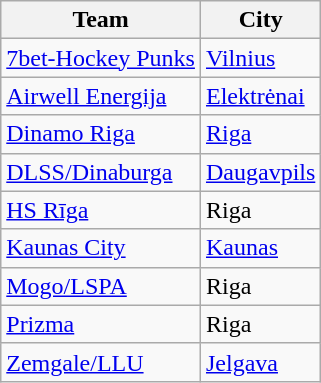<table class="wikitable sortable">
<tr>
<th>Team</th>
<th>City</th>
</tr>
<tr>
<td><a href='#'>7bet-Hockey Punks</a></td>
<td> <a href='#'>Vilnius</a></td>
</tr>
<tr>
<td><a href='#'>Airwell Energija</a></td>
<td> <a href='#'>Elektrėnai</a></td>
</tr>
<tr>
<td><a href='#'>Dinamo Riga</a></td>
<td> <a href='#'>Riga</a></td>
</tr>
<tr>
<td><a href='#'>DLSS/Dinaburga</a></td>
<td> <a href='#'>Daugavpils</a></td>
</tr>
<tr>
<td><a href='#'>HS Rīga</a></td>
<td> Riga</td>
</tr>
<tr>
<td><a href='#'>Kaunas City</a></td>
<td> <a href='#'>Kaunas</a></td>
</tr>
<tr>
<td><a href='#'>Mogo/LSPA</a></td>
<td> Riga</td>
</tr>
<tr>
<td><a href='#'>Prizma</a></td>
<td> Riga</td>
</tr>
<tr>
<td><a href='#'>Zemgale/LLU</a></td>
<td> <a href='#'>Jelgava</a></td>
</tr>
</table>
